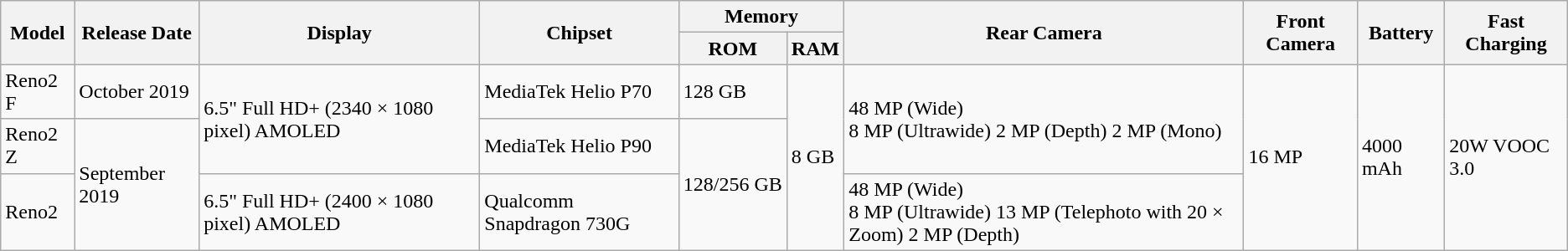<table class="wikitable sortable">
<tr>
<th rowspan="2">Model</th>
<th rowspan="2">Release Date</th>
<th rowspan="2">Display</th>
<th rowspan="2">Chipset</th>
<th colspan="2">Memory</th>
<th rowspan="2">Rear Camera</th>
<th rowspan="2">Front Camera</th>
<th rowspan="2">Battery</th>
<th rowspan="2">Fast Charging</th>
</tr>
<tr>
<th>ROM</th>
<th>RAM</th>
</tr>
<tr>
<td>Reno2 F</td>
<td>October 2019</td>
<td rowspan="2">6.5" Full HD+ (2340 × 1080 pixel) AMOLED</td>
<td>MediaTek Helio P70</td>
<td>128 GB</td>
<td rowspan="3">8 GB</td>
<td rowspan="2">48 MP (Wide)<br>8 MP (Ultrawide)
2 MP (Depth)
2 MP (Mono)</td>
<td rowspan="3">16 MP</td>
<td rowspan="3">4000 mAh</td>
<td rowspan="3">20W VOOC 3.0</td>
</tr>
<tr>
<td>Reno2 Z</td>
<td rowspan="2">September 2019</td>
<td>MediaTek Helio P90</td>
<td rowspan="2">128/256 GB</td>
</tr>
<tr>
<td>Reno2</td>
<td>6.5" Full HD+ (2400 × 1080 pixel) AMOLED</td>
<td>Qualcomm Snapdragon 730G</td>
<td>48 MP (Wide)<br>8 MP (Ultrawide)
13 MP (Telephoto with 20 × Zoom)
2 MP (Depth)</td>
</tr>
</table>
